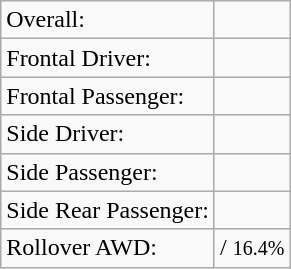<table class="wikitable">
<tr>
<td>Overall:</td>
<td></td>
</tr>
<tr>
<td>Frontal Driver:</td>
<td></td>
</tr>
<tr>
<td>Frontal Passenger:</td>
<td></td>
</tr>
<tr>
<td>Side Driver:</td>
<td></td>
</tr>
<tr>
<td>Side Passenger:</td>
<td></td>
</tr>
<tr>
<td>Side Rear Passenger:</td>
<td></td>
</tr>
<tr>
<td>Rollover AWD:</td>
<td> / <small>16.4%</small></td>
</tr>
</table>
